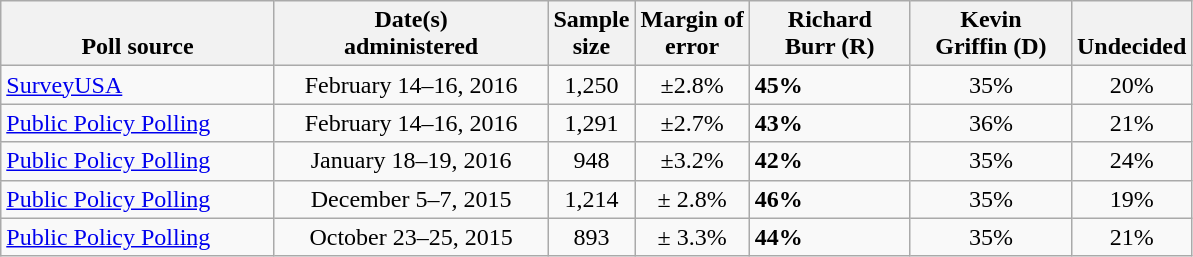<table class="wikitable">
<tr valign= bottom>
<th style="width:175px;">Poll source</th>
<th style="width:175px;">Date(s)<br>administered</th>
<th class=small>Sample<br>size</th>
<th class=small>Margin of<br>error</th>
<th style="width:100px;">Richard<br>Burr (R)</th>
<th style="width:100px;">Kevin<br>Griffin (D)</th>
<th>Undecided</th>
</tr>
<tr>
<td><a href='#'>SurveyUSA</a></td>
<td align=center>February 14–16, 2016</td>
<td align=center>1,250</td>
<td align=center>±2.8%</td>
<td><strong>45%</strong></td>
<td align=center>35%</td>
<td align=center>20%</td>
</tr>
<tr>
<td><a href='#'>Public Policy Polling</a></td>
<td align=center>February 14–16, 2016</td>
<td align=center>1,291</td>
<td align=center>±2.7%</td>
<td><strong>43%</strong></td>
<td align=center>36%</td>
<td align=center>21%</td>
</tr>
<tr>
<td><a href='#'>Public Policy Polling</a></td>
<td align=center>January 18–19, 2016</td>
<td align=center>948</td>
<td align=center>±3.2%</td>
<td><strong>42%</strong></td>
<td align=center>35%</td>
<td align=center>24%</td>
</tr>
<tr>
<td><a href='#'>Public Policy Polling</a></td>
<td align=center>December 5–7, 2015</td>
<td align=center>1,214</td>
<td align=center>± 2.8%</td>
<td><strong>46%</strong></td>
<td align=center>35%</td>
<td align=center>19%</td>
</tr>
<tr>
<td><a href='#'>Public Policy Polling</a></td>
<td align=center>October 23–25, 2015</td>
<td align=center>893</td>
<td align=center>± 3.3%</td>
<td><strong>44%</strong></td>
<td align=center>35%</td>
<td align=center>21%</td>
</tr>
</table>
